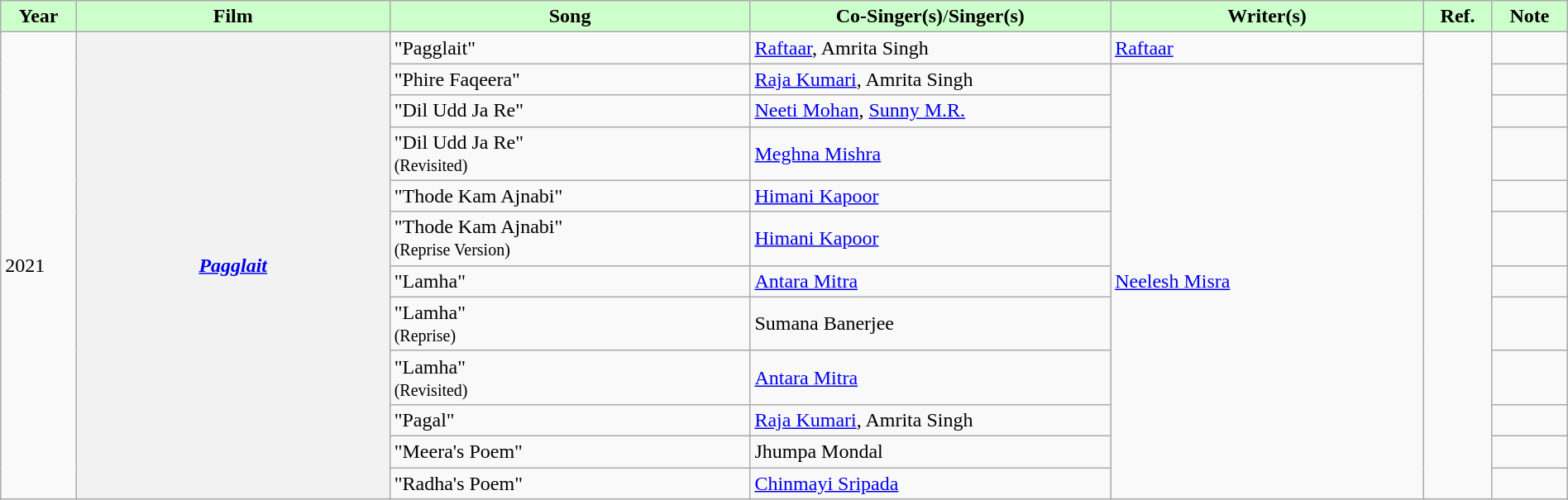<table class="wikitable plainrowheaders" style="width:100%;" textcolor:#000;">
<tr style="background:#cfc; text-align:center;">
<td scope="col"><strong>Year</strong></td>
<td scope="col" style="width:20%;"><strong>Film</strong></td>
<td scope="col" style="width:23%;"><strong>Song</strong></td>
<td scope="col" style="width:23%;"><strong>Co-Singer(s)</strong>/<strong>Singer(s)</strong></td>
<td scope="col" style="width:20%;"><strong>Writer(s)</strong></td>
<td scope="col"><strong>Ref.</strong></td>
<td scope="col"><strong>Note</strong></td>
</tr>
<tr>
<td scope="row" rowspan="12">2021</td>
<th scope="row" rowspan="12"><em><a href='#'>Pagglait</a></em></th>
<td>"Pagglait"</td>
<td><a href='#'>Raftaar</a>, Amrita Singh</td>
<td><a href='#'>Raftaar</a></td>
<td rowspan="12"></td>
<td></td>
</tr>
<tr>
<td>"Phire Faqeera"</td>
<td><a href='#'>Raja Kumari</a>, Amrita Singh</td>
<td rowspan="11"><a href='#'>Neelesh Misra</a></td>
<td></td>
</tr>
<tr>
<td>"Dil Udd Ja Re"</td>
<td><a href='#'>Neeti Mohan</a>, <a href='#'>Sunny M.R.</a></td>
<td></td>
</tr>
<tr>
<td>"Dil Udd Ja Re"<br><small>(Revisited)</small></td>
<td><a href='#'>Meghna Mishra</a></td>
<td></td>
</tr>
<tr>
<td>"Thode Kam Ajnabi"</td>
<td><a href='#'>Himani Kapoor</a></td>
<td></td>
</tr>
<tr>
<td>"Thode Kam Ajnabi"<br><small>(Reprise Version)</small></td>
<td><a href='#'>Himani Kapoor</a></td>
<td></td>
</tr>
<tr>
<td>"Lamha"</td>
<td><a href='#'>Antara Mitra</a></td>
<td></td>
</tr>
<tr>
<td>"Lamha"<br><small>(Reprise)</small></td>
<td>Sumana Banerjee</td>
<td></td>
</tr>
<tr>
<td>"Lamha"<br><small>(Revisited)</small></td>
<td><a href='#'>Antara Mitra</a></td>
<td></td>
</tr>
<tr>
<td>"Pagal"</td>
<td><a href='#'>Raja Kumari</a>, Amrita Singh</td>
<td></td>
</tr>
<tr>
<td>"Meera's Poem"</td>
<td>Jhumpa Mondal</td>
<td></td>
</tr>
<tr>
<td>"Radha's Poem"</td>
<td><a href='#'>Chinmayi Sripada</a></td>
<td></td>
</tr>
</table>
